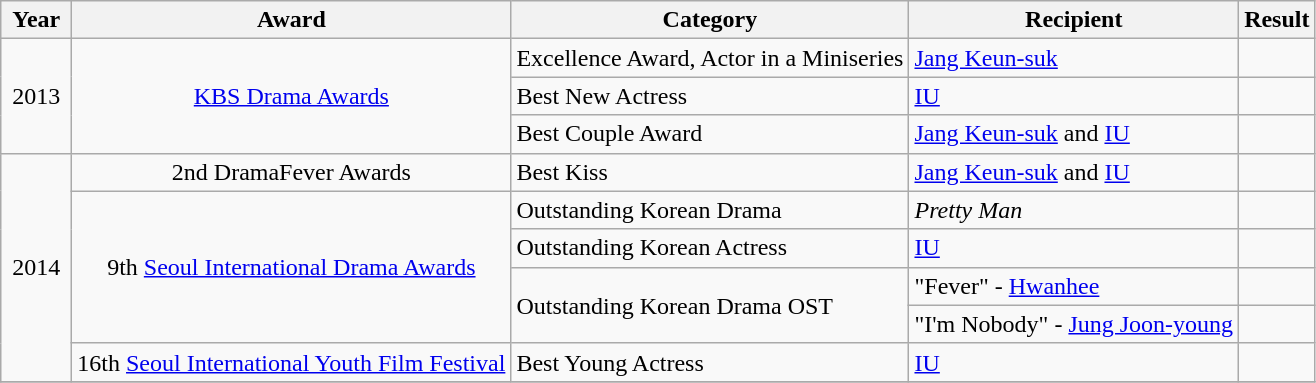<table class="wikitable">
<tr>
<th style="width:40px;">Year</th>
<th>Award</th>
<th>Category</th>
<th>Recipient</th>
<th>Result</th>
</tr>
<tr>
<td rowspan="3" style="text-align:center;">2013</td>
<td rowspan="3" style="text-align:center;"><a href='#'>KBS Drama Awards</a></td>
<td>Excellence Award, Actor in a Miniseries</td>
<td><a href='#'>Jang Keun-suk</a></td>
<td></td>
</tr>
<tr>
<td>Best New Actress</td>
<td><a href='#'>IU</a></td>
<td></td>
</tr>
<tr>
<td>Best Couple Award</td>
<td><a href='#'>Jang Keun-suk</a> and <a href='#'>IU</a></td>
<td></td>
</tr>
<tr>
<td rowspan="6" style="text-align:center;">2014</td>
<td style="text-align:center;">2nd DramaFever Awards</td>
<td>Best Kiss</td>
<td><a href='#'>Jang Keun-suk</a> and <a href='#'>IU</a></td>
<td></td>
</tr>
<tr>
<td rowspan="4" style="text-align:center;">9th <a href='#'>Seoul International Drama Awards</a></td>
<td>Outstanding Korean Drama</td>
<td><em>Pretty Man</em></td>
<td></td>
</tr>
<tr>
<td>Outstanding Korean Actress</td>
<td><a href='#'>IU</a></td>
<td></td>
</tr>
<tr>
<td rowspan="2">Outstanding Korean Drama OST</td>
<td>"Fever" - <a href='#'>Hwanhee</a></td>
<td></td>
</tr>
<tr>
<td>"I'm Nobody" - <a href='#'>Jung Joon-young</a></td>
<td></td>
</tr>
<tr>
<td rowspan="1" style="text-align:center;">16th <a href='#'>Seoul International Youth Film Festival</a></td>
<td>Best Young Actress</td>
<td><a href='#'>IU</a></td>
<td></td>
</tr>
<tr>
</tr>
</table>
